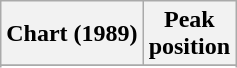<table class="wikitable sortable">
<tr>
<th>Chart (1989)</th>
<th>Peak<br>position</th>
</tr>
<tr>
</tr>
<tr>
</tr>
<tr>
</tr>
</table>
